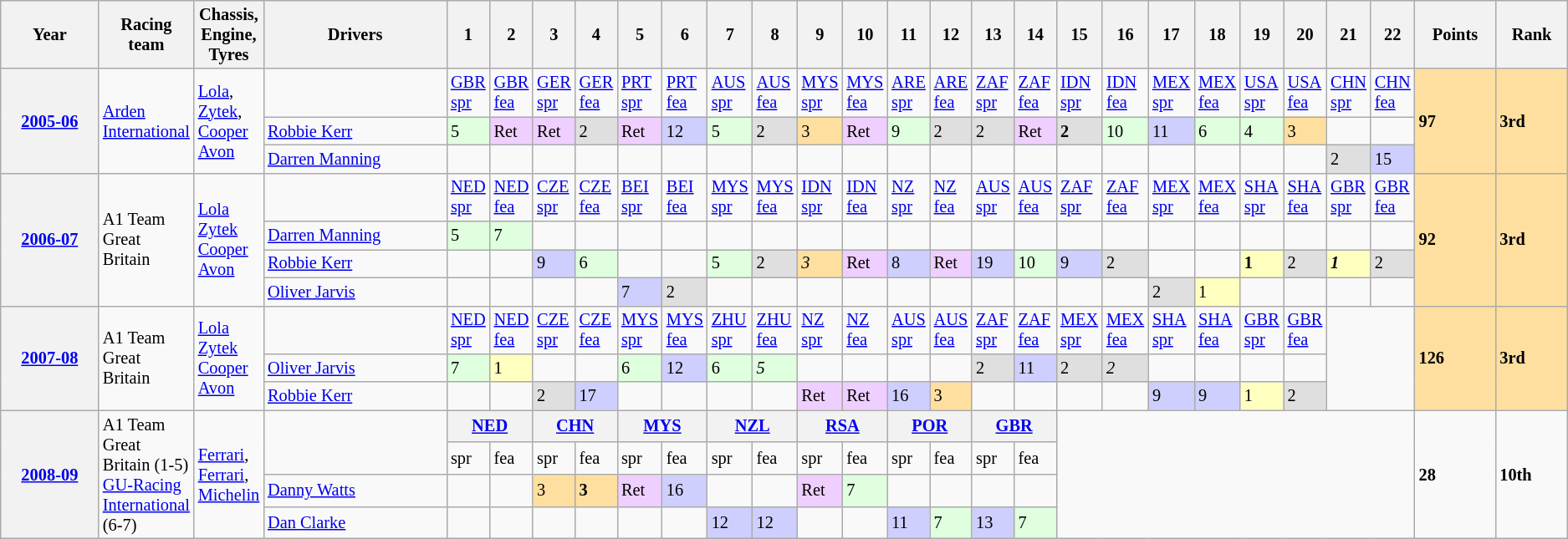<table class="wikitable" style="font-size: 85%">
<tr>
<th>Year</th>
<th width="4%">Racing<br>team</th>
<th width="4%">Chassis,<br>Engine,<br>Tyres</th>
<th>Drivers</th>
<th width="2%">1</th>
<th width="2%">2</th>
<th width="2%">3</th>
<th width="2%">4</th>
<th width="2%">5</th>
<th width="2%">6</th>
<th width="2%">7</th>
<th width="2%">8</th>
<th width="2%">9</th>
<th width="2%">10</th>
<th width="2%">11</th>
<th width="2%">12</th>
<th width="2%">13</th>
<th width="2%">14</th>
<th width="2%">15</th>
<th width="2%">16</th>
<th width="2%">17</th>
<th width="2%">18</th>
<th width="2%">19</th>
<th width="2%">20</th>
<th width="2%">21</th>
<th width="2%">22</th>
<th>Points</th>
<th>Rank</th>
</tr>
<tr>
<th rowspan=3><a href='#'>2005-06</a></th>
<td rowspan=3><a href='#'>Arden International</a></td>
<td rowspan=3><a href='#'>Lola</a>,<br><a href='#'>Zytek</a>,<br><a href='#'>Cooper Avon</a></td>
<td></td>
<td><a href='#'>GBR spr</a></td>
<td><a href='#'>GBR fea</a></td>
<td><a href='#'>GER spr</a></td>
<td><a href='#'>GER fea</a></td>
<td><a href='#'>PRT spr</a></td>
<td><a href='#'>PRT fea</a></td>
<td><a href='#'>AUS spr</a></td>
<td><a href='#'>AUS fea</a></td>
<td><a href='#'>MYS spr</a></td>
<td><a href='#'>MYS fea</a></td>
<td><a href='#'>ARE spr</a></td>
<td><a href='#'>ARE fea</a></td>
<td><a href='#'>ZAF spr</a></td>
<td><a href='#'>ZAF fea</a></td>
<td><a href='#'>IDN spr</a></td>
<td><a href='#'>IDN fea</a></td>
<td><a href='#'>MEX spr</a></td>
<td><a href='#'>MEX fea</a></td>
<td><a href='#'>USA spr</a></td>
<td><a href='#'>USA fea</a></td>
<td><a href='#'>CHN spr</a></td>
<td><a href='#'>CHN fea</a></td>
<td rowspan=3 style="background:#FFDF9F;"><strong>97</strong></td>
<td rowspan=3 style="background:#FFDF9F;"><strong>3rd</strong></td>
</tr>
<tr>
<td><a href='#'>Robbie Kerr</a></td>
<td style="background:#DFFFDF;">5</td>
<td style="background:#EFCFFF;">Ret</td>
<td style="background:#EFCFFF;">Ret</td>
<td style="background:#DFDFDF;">2</td>
<td style="background:#EFCFFF;">Ret</td>
<td style="background:#CFCFFF;">12</td>
<td style="background:#DFFFDF;">5</td>
<td style="background:#DFDFDF;">2</td>
<td style="background:#FFDF9F;">3</td>
<td style="background:#EFCFFF;">Ret</td>
<td style="background:#DFFFDF;">9</td>
<td style="background:#DFDFDF;">2</td>
<td style="background:#DFDFDF;">2</td>
<td style="background:#EFCFFF;">Ret</td>
<td style="background:#DFDFDF;"><strong>2</strong></td>
<td style="background:#DFFFDF;">10</td>
<td style="background:#CFCFFF;">11</td>
<td style="background:#DFFFDF;">6</td>
<td style="background:#DFFFDF;">4</td>
<td style="background:#FFDF9F;">3</td>
<td></td>
<td></td>
</tr>
<tr>
<td><a href='#'>Darren Manning</a></td>
<td></td>
<td></td>
<td></td>
<td></td>
<td></td>
<td></td>
<td></td>
<td></td>
<td></td>
<td></td>
<td></td>
<td></td>
<td></td>
<td></td>
<td></td>
<td></td>
<td></td>
<td></td>
<td></td>
<td></td>
<td style="background:#DFDFDF;">2</td>
<td style="background:#CFCFFF;">15</td>
</tr>
<tr>
<th rowspan=4><a href='#'>2006-07</a></th>
<td rowspan=4>A1 Team Great Britain</td>
<td rowspan=4><a href='#'>Lola</a><br><a href='#'>Zytek</a><br><a href='#'>Cooper Avon</a></td>
<td></td>
<td><a href='#'>NED spr</a></td>
<td><a href='#'>NED fea</a></td>
<td><a href='#'>CZE spr</a></td>
<td><a href='#'>CZE fea</a></td>
<td><a href='#'>BEI spr</a></td>
<td><a href='#'>BEI fea</a></td>
<td><a href='#'>MYS spr</a></td>
<td><a href='#'>MYS fea</a></td>
<td><a href='#'>IDN spr</a></td>
<td><a href='#'>IDN fea</a></td>
<td><a href='#'>NZ spr</a></td>
<td><a href='#'>NZ fea</a></td>
<td><a href='#'>AUS spr</a></td>
<td><a href='#'>AUS fea</a></td>
<td><a href='#'>ZAF spr</a></td>
<td><a href='#'>ZAF fea</a></td>
<td><a href='#'>MEX spr</a></td>
<td><a href='#'>MEX fea</a></td>
<td><a href='#'>SHA spr</a></td>
<td><a href='#'>SHA fea</a></td>
<td><a href='#'>GBR spr</a></td>
<td><a href='#'>GBR fea</a></td>
<td rowspan=4 style="background:#FFDF9F;"><strong>92</strong></td>
<td rowspan=4 style="background:#FFDF9F;"><strong>3rd</strong></td>
</tr>
<tr>
<td><a href='#'>Darren Manning</a></td>
<td style="background:#DFFFDF;">5</td>
<td style="background:#DFFFDF;">7</td>
<td></td>
<td></td>
<td></td>
<td></td>
<td></td>
<td></td>
<td></td>
<td></td>
<td></td>
<td></td>
<td></td>
<td></td>
<td></td>
<td></td>
<td></td>
<td></td>
<td></td>
<td></td>
<td></td>
<td></td>
</tr>
<tr>
<td><a href='#'>Robbie Kerr</a></td>
<td></td>
<td></td>
<td style="background:#CFCFFF;">9</td>
<td style="background:#DFFFDF;">6</td>
<td></td>
<td></td>
<td style="background:#DFFFDF;">5</td>
<td style="background:#DFDFDF;">2</td>
<td style="background:#FFDF9F;"><em>3</em></td>
<td style="background:#EFCFFF;">Ret</td>
<td style="background:#CFCFFF;">8</td>
<td style="background:#EFCFFF;">Ret</td>
<td style="background:#CFCFFF;">19</td>
<td style="background:#DFFFDF;">10</td>
<td style="background:#CFCFFF;">9</td>
<td style="background:#DFDFDF;">2</td>
<td></td>
<td></td>
<td style="background:#FFFFBF;"><strong>1</strong></td>
<td style="background:#DFDFDF;">2</td>
<td style="background:#FFFFBF;"><strong><em>1</em></strong></td>
<td style="background:#DFDFDF;">2</td>
</tr>
<tr>
<td><a href='#'>Oliver Jarvis</a></td>
<td></td>
<td></td>
<td></td>
<td></td>
<td style="background:#CFCFFF;">7</td>
<td style="background:#DFDFDF;">2</td>
<td></td>
<td></td>
<td></td>
<td></td>
<td></td>
<td></td>
<td></td>
<td></td>
<td></td>
<td></td>
<td style="background:#DFDFDF;">2</td>
<td style="background:#FFFFBF;">1</td>
<td></td>
<td></td>
<td></td>
<td></td>
</tr>
<tr>
<th rowspan=3><a href='#'>2007-08</a></th>
<td rowspan=3>A1 Team Great Britain</td>
<td rowspan=3><a href='#'>Lola</a><br><a href='#'>Zytek</a><br><a href='#'>Cooper Avon</a></td>
<td></td>
<td><a href='#'>NED spr</a></td>
<td><a href='#'>NED fea</a></td>
<td><a href='#'>CZE spr</a></td>
<td><a href='#'>CZE fea</a></td>
<td><a href='#'>MYS spr</a></td>
<td><a href='#'>MYS fea</a></td>
<td><a href='#'>ZHU spr</a></td>
<td><a href='#'>ZHU fea</a></td>
<td><a href='#'>NZ spr</a></td>
<td><a href='#'>NZ fea</a></td>
<td><a href='#'>AUS spr</a></td>
<td><a href='#'>AUS fea</a></td>
<td><a href='#'>ZAF spr</a></td>
<td><a href='#'>ZAF fea</a></td>
<td><a href='#'>MEX spr</a></td>
<td><a href='#'>MEX fea</a></td>
<td><a href='#'>SHA spr</a></td>
<td><a href='#'>SHA fea</a></td>
<td><a href='#'>GBR spr</a></td>
<td><a href='#'>GBR fea</a></td>
<td rowspan=3 colspan=2></td>
<td rowspan=3 style="background:#FFDF9F;"><strong>126</strong></td>
<td rowspan=3 style="background:#FFDF9F;"><strong>3rd</strong></td>
</tr>
<tr>
<td><a href='#'>Oliver Jarvis</a></td>
<td style="background:#DFFFDF;">7</td>
<td style="background:#FFFFBF;">1</td>
<td></td>
<td></td>
<td style="background:#DFFFDF;">6</td>
<td style="background:#CFCFFF;">12</td>
<td style="background:#DFFFDF;">6</td>
<td style="background:#DFFFDF;"><em>5</em></td>
<td></td>
<td></td>
<td></td>
<td></td>
<td style="background:#DFDFDF;">2</td>
<td style="background:#CFCFFF;">11</td>
<td style="background:#DFDFDF;">2</td>
<td style="background:#DFDFDF;"><em>2</em></td>
<td></td>
<td></td>
<td></td>
<td></td>
</tr>
<tr>
<td><a href='#'>Robbie Kerr</a></td>
<td></td>
<td></td>
<td style="background:#DFDFDF;">2</td>
<td style="background:#CFCFFF;">17</td>
<td></td>
<td></td>
<td></td>
<td></td>
<td style="background:#EFCFFF;">Ret</td>
<td style="background:#EFCFFF;">Ret</td>
<td style="background:#CFCFFF;">16</td>
<td style="background:#FFDF9F;">3</td>
<td></td>
<td></td>
<td></td>
<td></td>
<td style="background:#CFCFFF;">9</td>
<td style="background:#CFCFFF;">9</td>
<td style="background:#FFFFBF;">1</td>
<td style="background:#DFDFDF;">2<br></td>
</tr>
<tr>
<th rowspan=4><a href='#'>2008-09</a></th>
<td rowspan=4>A1 Team Great Britain (1-5)<br><a href='#'>GU-Racing International</a> (6-7)</td>
<td rowspan=4><a href='#'>Ferrari</a>,<br><a href='#'>Ferrari</a>,<br><a href='#'>Michelin</a></td>
<td rowspan=2></td>
<th colspan=2><a href='#'>NED</a></th>
<th colspan=2><a href='#'>CHN</a></th>
<th colspan=2><a href='#'>MYS</a></th>
<th colspan=2><a href='#'>NZL</a></th>
<th colspan=2><a href='#'>RSA</a></th>
<th colspan=2><a href='#'>POR</a></th>
<th colspan=2><a href='#'>GBR</a></th>
<td colspan=8 rowspan=4></td>
<td rowspan=4><strong>28</strong></td>
<td rowspan=4><strong>10th</strong></td>
</tr>
<tr>
<td>spr</td>
<td>fea</td>
<td>spr</td>
<td>fea</td>
<td>spr</td>
<td>fea</td>
<td>spr</td>
<td>fea</td>
<td>spr</td>
<td>fea</td>
<td>spr</td>
<td>fea</td>
<td>spr</td>
<td>fea</td>
</tr>
<tr>
<td><a href='#'>Danny Watts</a></td>
<td></td>
<td></td>
<td style="background:#FFDF9F;">3</td>
<td style="background:#FFDF9F;"><strong>3</strong></td>
<td style="background:#EFCFFF;">Ret</td>
<td style="background:#CFCFFF;">16</td>
<td></td>
<td></td>
<td style="background:#EFCFFF;">Ret</td>
<td style="background:#DFFFDF;">7</td>
<td></td>
<td></td>
<td></td>
<td></td>
</tr>
<tr>
<td><a href='#'>Dan Clarke</a></td>
<td></td>
<td></td>
<td></td>
<td></td>
<td></td>
<td></td>
<td style="background:#CFCFFF;">12</td>
<td style="background:#CFCFFF;">12</td>
<td></td>
<td></td>
<td style="background:#CFCFFF;">11</td>
<td style="background:#DFFFDF;">7</td>
<td style="background:#CFCFFF;">13</td>
<td style="background:#DFFFDF;">7</td>
</tr>
</table>
